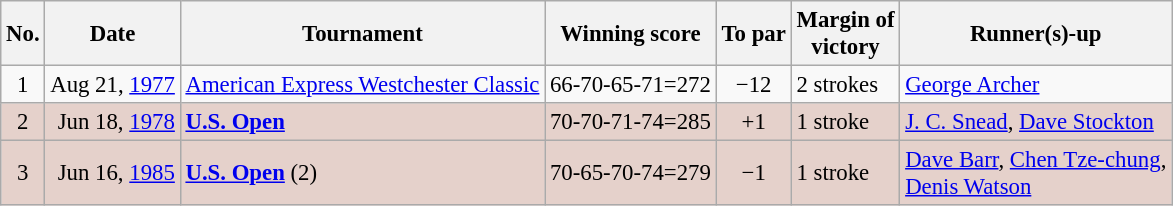<table class="wikitable" style="font-size:95%;">
<tr>
<th>No.</th>
<th>Date</th>
<th>Tournament</th>
<th>Winning score</th>
<th>To par</th>
<th>Margin of<br>victory</th>
<th>Runner(s)-up</th>
</tr>
<tr>
<td align=center>1</td>
<td align=right>Aug 21, <a href='#'>1977</a></td>
<td><a href='#'>American Express Westchester Classic</a></td>
<td>66-70-65-71=272</td>
<td align=center>−12</td>
<td>2 strokes</td>
<td> <a href='#'>George Archer</a></td>
</tr>
<tr style="background:#e5d1cb;">
<td align=center>2</td>
<td align=right>Jun 18, <a href='#'>1978</a></td>
<td><strong><a href='#'>U.S. Open</a></strong></td>
<td>70-70-71-74=285</td>
<td align=center>+1</td>
<td>1 stroke</td>
<td> <a href='#'>J. C. Snead</a>,  <a href='#'>Dave Stockton</a></td>
</tr>
<tr style="background:#e5d1cb;">
<td align=center>3</td>
<td align=right>Jun 16, <a href='#'>1985</a></td>
<td><strong><a href='#'>U.S. Open</a></strong> (2)</td>
<td>70-65-70-74=279</td>
<td align=center>−1</td>
<td>1 stroke</td>
<td> <a href='#'>Dave Barr</a>,  <a href='#'>Chen Tze-chung</a>,<br> <a href='#'>Denis Watson</a></td>
</tr>
</table>
